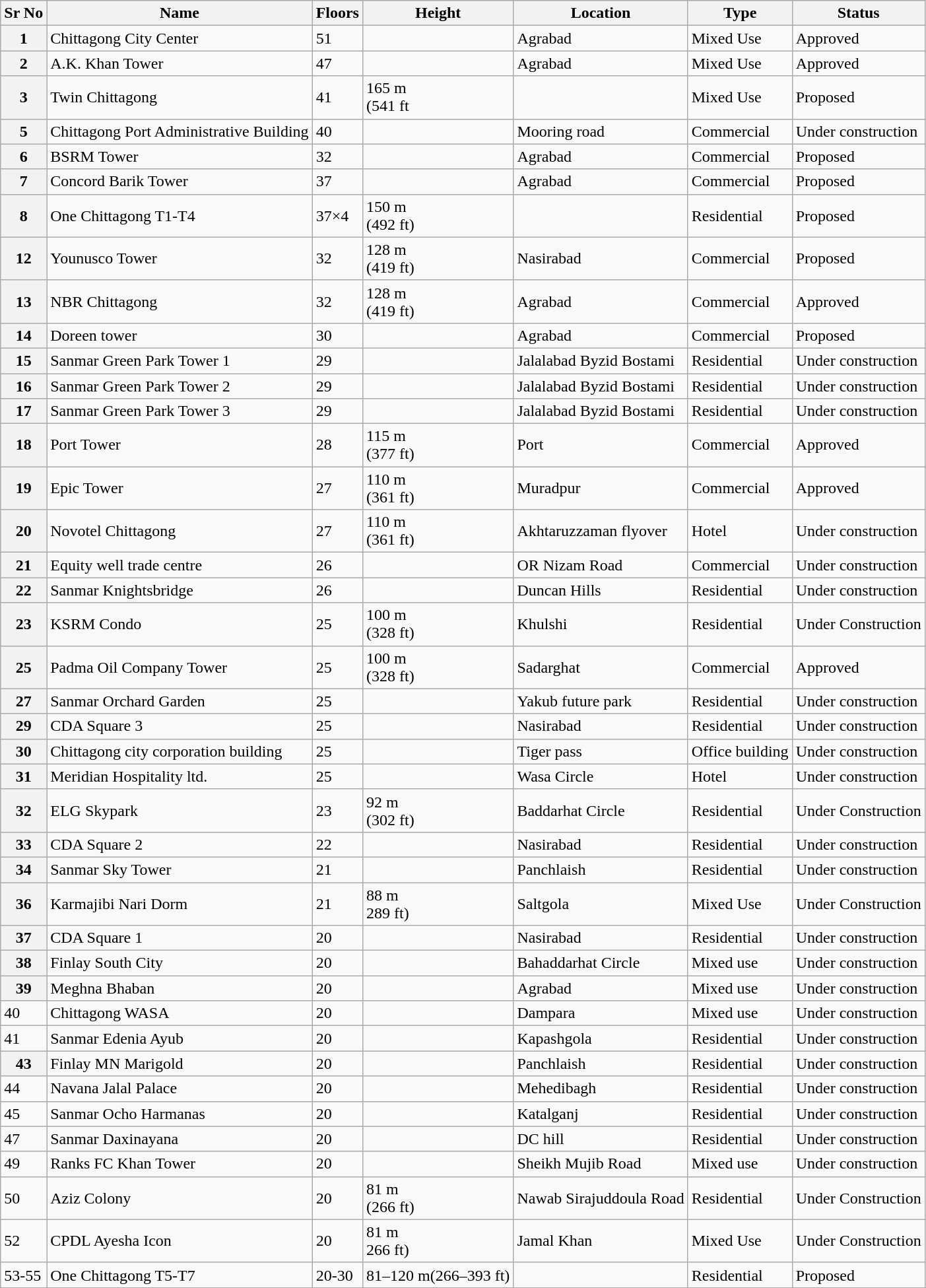<table class="wikitable">
<tr style="background:#ececec;">
<th>Sr No</th>
<th>Name</th>
<th>Floors</th>
<th>Height</th>
<th>Location</th>
<th>Type</th>
<th>Status</th>
</tr>
<tr>
<th>1</th>
<td>Chittagong City Center</td>
<td>51</td>
<td></td>
<td>Agrabad</td>
<td><span>Mixed Use</span></td>
<td><span>Approved</span></td>
</tr>
<tr>
<th>2</th>
<td>A.K. Khan Tower</td>
<td>47</td>
<td></td>
<td>Agrabad</td>
<td><span>Mixed Use</span></td>
<td><span>Approved</span></td>
</tr>
<tr>
<th>3</th>
<td>Twin Chittagong</td>
<td>41</td>
<td>165 m<br>(541 ft</td>
<td></td>
<td>Mixed Use</td>
<td>Proposed</td>
</tr>
<tr>
<th>5</th>
<td>Chittagong Port Administrative Building</td>
<td>40</td>
<td></td>
<td>Mooring road</td>
<td><span>Commercial</span></td>
<td><span>Under construction</span></td>
</tr>
<tr>
<th>6</th>
<td>BSRM Tower</td>
<td>32</td>
<td></td>
<td>Agrabad</td>
<td><span>Commercial</span></td>
<td><span>Proposed</span></td>
</tr>
<tr>
<th>7</th>
<td>Concord Barik Tower</td>
<td>37</td>
<td></td>
<td>Agrabad</td>
<td><span>Commercial</span></td>
<td><span>Proposed</span></td>
</tr>
<tr>
<th>8</th>
<td>One Chittagong T1-T4</td>
<td>37×4</td>
<td>150 m<br>(492 ft)</td>
<td></td>
<td>Residential</td>
<td>Proposed</td>
</tr>
<tr>
<th>12</th>
<td>Younusco Tower</td>
<td>32</td>
<td>128 m<br>(419 ft)</td>
<td>Nasirabad</td>
<td>Commercial</td>
<td>Proposed</td>
</tr>
<tr>
<th>13</th>
<td>NBR Chittagong</td>
<td>32</td>
<td>128 m<br>(419 ft)</td>
<td>Agrabad</td>
<td>Commercial</td>
<td>Approved</td>
</tr>
<tr>
<th>14</th>
<td>Doreen tower</td>
<td>30</td>
<td></td>
<td>Agrabad</td>
<td><span>Commercial</span></td>
<td><span>Proposed</span></td>
</tr>
<tr>
<th>15</th>
<td>Sanmar Green Park Tower 1</td>
<td>29</td>
<td></td>
<td>Jalalabad Byzid Bostami</td>
<td><span>Residential</span></td>
<td><span>Under construction</span></td>
</tr>
<tr>
<th>16</th>
<td>Sanmar Green Park Tower 2</td>
<td>29</td>
<td></td>
<td>Jalalabad Byzid Bostami</td>
<td><span>Residential</span></td>
<td><span>Under construction</span></td>
</tr>
<tr>
<th>17</th>
<td>Sanmar Green Park Tower 3</td>
<td>29</td>
<td></td>
<td>Jalalabad Byzid Bostami</td>
<td><span>Residential</span></td>
<td><span>Under construction</span></td>
</tr>
<tr>
<th>18</th>
<td>Port Tower</td>
<td>28</td>
<td>115 m<br>(377 ft)</td>
<td>Port</td>
<td>Commercial</td>
<td>Approved</td>
</tr>
<tr>
<th>19</th>
<td>Epic Tower</td>
<td>27</td>
<td>110 m<br>(361 ft)</td>
<td>Muradpur</td>
<td>Commercial</td>
<td>Approved</td>
</tr>
<tr>
<th>20</th>
<td>Novotel Chittagong</td>
<td>27</td>
<td>110 m<br>(361 ft)</td>
<td>Akhtaruzzaman flyover</td>
<td>Hotel</td>
<td>Under construction</td>
</tr>
<tr>
<th>21</th>
<td>Equity well trade centre</td>
<td>26</td>
<td></td>
<td>OR Nizam Road</td>
<td><span>Commercial</span></td>
<td><span>Under construction</span></td>
</tr>
<tr>
<th>22</th>
<td>Sanmar Knightsbridge</td>
<td>26</td>
<td></td>
<td>Duncan Hills</td>
<td><span>Residential</span></td>
<td><span>Under construction</span></td>
</tr>
<tr>
<th>23</th>
<td>KSRM Condo</td>
<td>25</td>
<td>100 m<br>(328 ft)</td>
<td>Khulshi</td>
<td>Residential</td>
<td>Under Construction</td>
</tr>
<tr>
<th>25</th>
<td>Padma Oil Company Tower</td>
<td>25</td>
<td>100 m<br>(328 ft)</td>
<td>Sadarghat</td>
<td>Commercial</td>
<td>Approved</td>
</tr>
<tr>
<th>27</th>
<td>Sanmar Orchard Garden</td>
<td>25</td>
<td></td>
<td>Yakub future park</td>
<td><span>Residential</span></td>
<td><span>Under construction</span></td>
</tr>
<tr>
<th>29</th>
<td>CDA Square 3</td>
<td>25</td>
<td></td>
<td>Nasirabad</td>
<td><span>Residential</span></td>
<td><span>Under construction</span></td>
</tr>
<tr>
<th>30</th>
<td>Chittagong city corporation building</td>
<td>25</td>
<td></td>
<td>Tiger pass</td>
<td><span>Office building</span></td>
<td><span>Under construction</span></td>
</tr>
<tr>
<th>31</th>
<td>Meridian Hospitality ltd.</td>
<td>25</td>
<td></td>
<td>Wasa Circle</td>
<td>Hotel</td>
<td><span>Under construction</span></td>
</tr>
<tr>
<th>32</th>
<td>ELG Skypark</td>
<td>23</td>
<td>92 m<br>(302 ft)</td>
<td>Baddarhat Circle</td>
<td>Residential</td>
<td>Under Construction</td>
</tr>
<tr>
<th>33</th>
<td>CDA Square 2</td>
<td>22</td>
<td></td>
<td>Nasirabad</td>
<td><span>Residential</span></td>
<td><span>Under construction</span></td>
</tr>
<tr>
<th>34</th>
<td>Sanmar Sky Tower</td>
<td>21</td>
<td></td>
<td>Panchlaish</td>
<td><span>Residential</span></td>
<td><span>Under construction</span></td>
</tr>
<tr>
<th>36</th>
<td>Karmajibi Nari Dorm</td>
<td>21</td>
<td>88 m<br>289 ft)</td>
<td>Saltgola</td>
<td>Mixed Use</td>
<td>Under Construction</td>
</tr>
<tr>
<th>37</th>
<td>CDA Square 1</td>
<td>20</td>
<td></td>
<td>Nasirabad</td>
<td><span>Residential</span></td>
<td><span>Under construction</span></td>
</tr>
<tr>
<th>38</th>
<td>Finlay South City</td>
<td>20</td>
<td></td>
<td>Bahaddarhat Circle</td>
<td><span>Mixed use</span></td>
<td><span>Under construction</span></td>
</tr>
<tr>
<th>39</th>
<td>Meghna Bhaban</td>
<td>20</td>
<td></td>
<td>Agrabad</td>
<td><span>Mixed use</span></td>
<td><span>Under construction</span></td>
</tr>
<tr>
<td>40</td>
<td>Chittagong WASA</td>
<td>20</td>
<td></td>
<td>Dampara</td>
<td><span>Mixed use</span></td>
<td><span>Under construction</span></td>
</tr>
<tr>
<td>41</td>
<td>Sanmar Edenia Ayub</td>
<td>20</td>
<td></td>
<td>Kapashgola</td>
<td><span>Residential</span></td>
<td><span>Under construction</span></td>
</tr>
<tr>
<th>43</th>
<td>Finlay MN Marigold</td>
<td>20</td>
<td></td>
<td>Panchlaish</td>
<td><span>Residential</span></td>
<td><span>Under construction</span></td>
</tr>
<tr>
<td>44</td>
<td>Navana Jalal Palace</td>
<td>20</td>
<td></td>
<td>Mehedibagh</td>
<td><span>Residential</span></td>
<td><span>Under construction</span></td>
</tr>
<tr>
<td>45</td>
<td>Sanmar Ocho Harmanas</td>
<td>20</td>
<td></td>
<td>Katalganj</td>
<td><span>Residential</span></td>
<td><span>Under construction</span></td>
</tr>
<tr>
<td>47</td>
<td>Sanmar Daxinayana</td>
<td>20</td>
<td></td>
<td>DC hill</td>
<td><span>Residential</span></td>
<td><span>Under construction</span></td>
</tr>
<tr>
<td>49</td>
<td>Ranks FC Khan Tower</td>
<td>20</td>
<td></td>
<td>Sheikh Mujib Road</td>
<td><span>Mixed use</span></td>
<td><span>Under construction</span></td>
</tr>
<tr>
<td>50</td>
<td>Aziz Colony</td>
<td>20</td>
<td>81 m<br>(266 ft)</td>
<td>Nawab Sirajuddoula Road</td>
<td>Residential</td>
<td>Under Construction</td>
</tr>
<tr>
<td>52</td>
<td>CPDL Ayesha Icon</td>
<td>20</td>
<td>81 m<br>266 ft)</td>
<td>Jamal Khan</td>
<td>Mixed Use</td>
<td>Under Construction</td>
</tr>
<tr>
<td>53-55</td>
<td>One Chittagong T5-T7</td>
<td>20-30</td>
<td>81–120 m(266–393 ft)</td>
<td></td>
<td>Residential</td>
<td>Proposed</td>
</tr>
<tr>
</tr>
</table>
